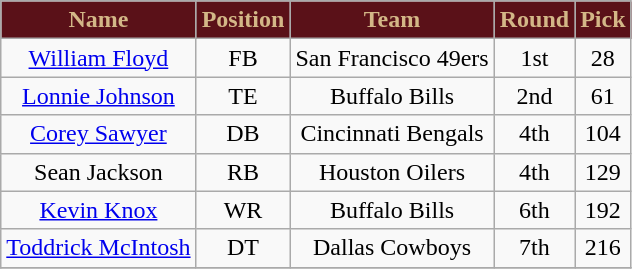<table class="wikitable" style="text-align: center;">
<tr>
<th style="background:#5a1118; color:#d3b787;">Name</th>
<th style="background:#5a1118; color:#d3b787;">Position</th>
<th style="background:#5a1118; color:#d3b787;">Team</th>
<th style="background:#5a1118; color:#d3b787;">Round</th>
<th style="background:#5a1118; color:#d3b787;">Pick</th>
</tr>
<tr>
<td><a href='#'>William Floyd</a></td>
<td>FB</td>
<td>San Francisco 49ers</td>
<td>1st</td>
<td>28</td>
</tr>
<tr>
<td><a href='#'>Lonnie Johnson</a></td>
<td>TE</td>
<td>Buffalo Bills</td>
<td>2nd</td>
<td>61</td>
</tr>
<tr>
<td><a href='#'>Corey Sawyer</a></td>
<td>DB</td>
<td>Cincinnati Bengals</td>
<td>4th</td>
<td>104</td>
</tr>
<tr>
<td>Sean Jackson</td>
<td>RB</td>
<td>Houston Oilers</td>
<td>4th</td>
<td>129</td>
</tr>
<tr>
<td><a href='#'>Kevin Knox</a></td>
<td>WR</td>
<td>Buffalo Bills</td>
<td>6th</td>
<td>192</td>
</tr>
<tr>
<td><a href='#'>Toddrick McIntosh</a></td>
<td>DT</td>
<td>Dallas Cowboys</td>
<td>7th</td>
<td>216</td>
</tr>
<tr>
</tr>
</table>
